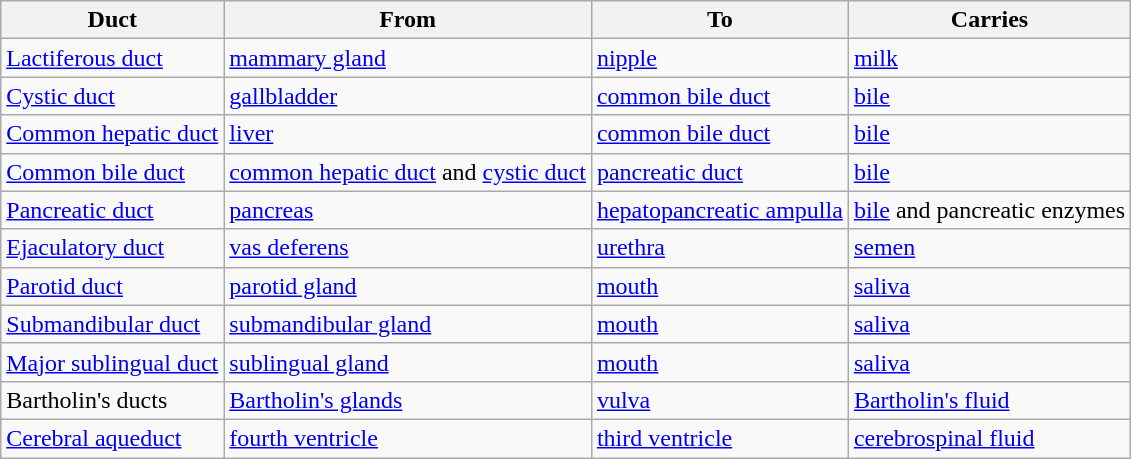<table class="wikitable">
<tr>
<th>Duct</th>
<th>From</th>
<th>To</th>
<th>Carries</th>
</tr>
<tr>
<td><a href='#'>Lactiferous duct</a></td>
<td><a href='#'>mammary gland</a></td>
<td><a href='#'>nipple</a></td>
<td><a href='#'>milk</a></td>
</tr>
<tr>
<td><a href='#'>Cystic duct</a></td>
<td><a href='#'>gallbladder</a></td>
<td><a href='#'>common bile duct</a></td>
<td><a href='#'>bile</a></td>
</tr>
<tr>
<td><a href='#'>Common hepatic duct</a></td>
<td><a href='#'>liver</a></td>
<td><a href='#'>common bile duct</a></td>
<td><a href='#'>bile</a></td>
</tr>
<tr>
<td><a href='#'>Common bile duct</a></td>
<td><a href='#'>common hepatic duct</a> and <a href='#'>cystic duct</a></td>
<td><a href='#'>pancreatic duct</a></td>
<td><a href='#'>bile</a></td>
</tr>
<tr>
<td><a href='#'>Pancreatic duct</a></td>
<td><a href='#'>pancreas</a></td>
<td><a href='#'>hepatopancreatic ampulla</a></td>
<td><a href='#'>bile</a> and pancreatic enzymes</td>
</tr>
<tr>
<td><a href='#'>Ejaculatory duct</a></td>
<td><a href='#'>vas deferens</a></td>
<td><a href='#'>urethra</a></td>
<td><a href='#'>semen</a></td>
</tr>
<tr>
<td><a href='#'>Parotid duct</a></td>
<td><a href='#'>parotid gland</a></td>
<td><a href='#'>mouth</a></td>
<td><a href='#'>saliva</a></td>
</tr>
<tr>
<td><a href='#'>Submandibular duct</a></td>
<td><a href='#'>submandibular gland</a></td>
<td><a href='#'>mouth</a></td>
<td><a href='#'>saliva</a></td>
</tr>
<tr>
<td><a href='#'>Major sublingual duct</a></td>
<td><a href='#'>sublingual gland</a></td>
<td><a href='#'>mouth</a></td>
<td><a href='#'>saliva</a></td>
</tr>
<tr>
<td>Bartholin's ducts</td>
<td><a href='#'>Bartholin's glands</a></td>
<td><a href='#'>vulva</a></td>
<td><a href='#'>Bartholin's fluid</a></td>
</tr>
<tr>
<td><a href='#'>Cerebral aqueduct</a></td>
<td><a href='#'>fourth ventricle</a></td>
<td><a href='#'>third ventricle</a></td>
<td><a href='#'>cerebrospinal fluid</a></td>
</tr>
</table>
